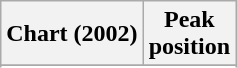<table class="wikitable sortable plainrowheaders" style="text-align:center">
<tr>
<th scope="col">Chart (2002)</th>
<th scope="col">Peak<br> position</th>
</tr>
<tr>
</tr>
<tr>
</tr>
<tr>
</tr>
<tr>
</tr>
</table>
